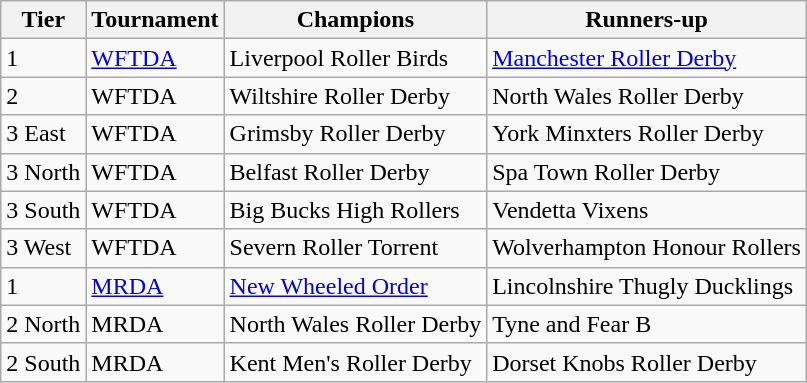<table class="wikitable">
<tr>
<th>Tier</th>
<th>Tournament</th>
<th>Champions</th>
<th>Runners-up</th>
</tr>
<tr>
<td>1</td>
<td><a href='#'>WFTDA</a></td>
<td>Liverpool Roller Birds</td>
<td><a href='#'>Manchester Roller Derby</a></td>
</tr>
<tr>
<td>2</td>
<td>WFTDA</td>
<td>Wiltshire Roller Derby</td>
<td>North Wales Roller Derby</td>
</tr>
<tr>
<td>3 East</td>
<td>WFTDA</td>
<td>Grimsby Roller Derby</td>
<td>York Minxters Roller Derby</td>
</tr>
<tr>
<td>3 North</td>
<td>WFTDA</td>
<td>Belfast Roller Derby</td>
<td>Spa Town Roller Derby</td>
</tr>
<tr>
<td>3 South</td>
<td>WFTDA</td>
<td>Big Bucks High Rollers</td>
<td>Vendetta Vixens</td>
</tr>
<tr>
<td>3 West</td>
<td>WFTDA</td>
<td>Severn Roller Torrent</td>
<td>Wolverhampton Honour Rollers</td>
</tr>
<tr>
<td>1</td>
<td><a href='#'>MRDA</a></td>
<td><a href='#'>New Wheeled Order</a></td>
<td>Lincolnshire Thugly Ducklings</td>
</tr>
<tr>
<td>2 North</td>
<td>MRDA</td>
<td>North Wales Roller Derby</td>
<td>Tyne and Fear B</td>
</tr>
<tr>
<td>2 South</td>
<td>MRDA</td>
<td>Kent Men's Roller Derby</td>
<td>Dorset Knobs Roller Derby</td>
</tr>
</table>
